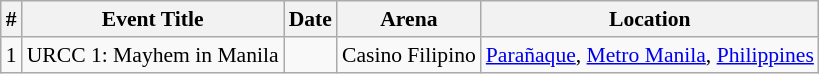<table class="sortable wikitable succession-box" style="font-size:90%;">
<tr>
<th scope="col">#</th>
<th scope="col">Event Title</th>
<th scope="col">Date</th>
<th scope="col">Arena</th>
<th scope="col">Location</th>
</tr>
<tr>
<td align=center>1</td>
<td>URCC 1: Mayhem in Manila</td>
<td></td>
<td>Casino Filipino</td>
<td><a href='#'>Parañaque</a>, <a href='#'>Metro Manila</a>, <a href='#'>Philippines</a></td>
</tr>
</table>
